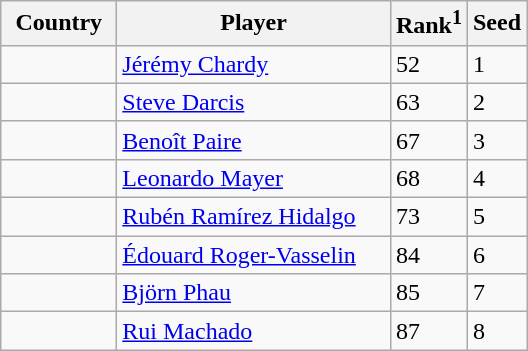<table class="sortable wikitable">
<tr>
<th width="70">Country</th>
<th width="175">Player</th>
<th>Rank<sup>1</sup></th>
<th>Seed</th>
</tr>
<tr>
<td></td>
<td><a href='#'>Jérémy Chardy</a></td>
<td>52</td>
<td>1</td>
</tr>
<tr>
<td></td>
<td><a href='#'>Steve Darcis</a></td>
<td>63</td>
<td>2</td>
</tr>
<tr>
<td></td>
<td><a href='#'>Benoît Paire</a></td>
<td>67</td>
<td>3</td>
</tr>
<tr>
<td></td>
<td><a href='#'>Leonardo Mayer</a></td>
<td>68</td>
<td>4</td>
</tr>
<tr>
<td></td>
<td><a href='#'>Rubén Ramírez Hidalgo</a></td>
<td>73</td>
<td>5</td>
</tr>
<tr>
<td></td>
<td><a href='#'>Édouard Roger-Vasselin</a></td>
<td>84</td>
<td>6</td>
</tr>
<tr>
<td></td>
<td><a href='#'>Björn Phau</a></td>
<td>85</td>
<td>7</td>
</tr>
<tr>
<td></td>
<td><a href='#'>Rui Machado</a></td>
<td>87</td>
<td>8</td>
</tr>
</table>
